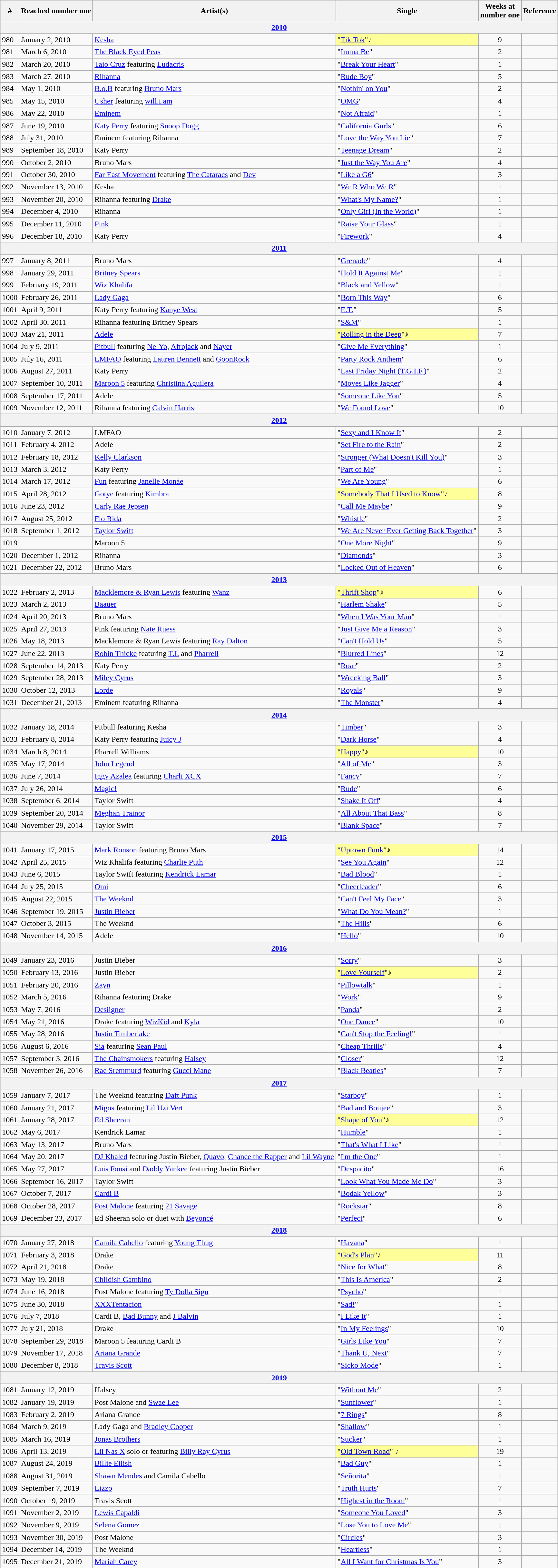<table class="wikitable">
<tr>
<th>#</th>
<th>Reached number one</th>
<th>Artist(s)</th>
<th>Single</th>
<th>Weeks at<br>number one</th>
<th>Reference</th>
</tr>
<tr>
<th colspan=7><a href='#'>2010</a></th>
</tr>
<tr>
<td>980</td>
<td>January 2, 2010</td>
<td><a href='#'>Kesha</a></td>
<td bgcolor=#FFFF99>"<a href='#'>Tik Tok</a>"♪ </td>
<td align="center">9</td>
<td align="center"></td>
</tr>
<tr>
<td>981</td>
<td>March 6, 2010</td>
<td><a href='#'>The Black Eyed Peas</a></td>
<td>"<a href='#'>Imma Be</a>"</td>
<td align="center">2</td>
<td align="center"></td>
</tr>
<tr>
<td>982</td>
<td>March 20, 2010</td>
<td><a href='#'>Taio Cruz</a> featuring <a href='#'>Ludacris</a></td>
<td>"<a href='#'>Break Your Heart</a>"</td>
<td align="center">1</td>
<td align="center"></td>
</tr>
<tr>
<td>983</td>
<td>March 27, 2010</td>
<td><a href='#'>Rihanna</a></td>
<td>"<a href='#'>Rude Boy</a>"</td>
<td align="center">5</td>
<td align="center"></td>
</tr>
<tr>
<td>984</td>
<td>May 1, 2010</td>
<td><a href='#'>B.o.B</a> featuring <a href='#'>Bruno Mars</a></td>
<td>"<a href='#'>Nothin' on You</a>"</td>
<td align="center">2</td>
<td align="center"></td>
</tr>
<tr>
<td>985</td>
<td>May 15, 2010</td>
<td><a href='#'>Usher</a> featuring <a href='#'>will.i.am</a></td>
<td>"<a href='#'>OMG</a>"</td>
<td align="center">4</td>
<td align="center"></td>
</tr>
<tr>
<td>986</td>
<td>May 22, 2010</td>
<td><a href='#'>Eminem</a></td>
<td>"<a href='#'>Not Afraid</a>"</td>
<td align="center">1</td>
<td align="center"></td>
</tr>
<tr>
<td>987</td>
<td>June 19, 2010</td>
<td><a href='#'>Katy Perry</a> featuring <a href='#'>Snoop Dogg</a></td>
<td>"<a href='#'>California Gurls</a>"</td>
<td align="center">6</td>
<td align="center"></td>
</tr>
<tr>
<td>988</td>
<td>July 31, 2010</td>
<td>Eminem featuring Rihanna</td>
<td>"<a href='#'>Love the Way You Lie</a>"</td>
<td align="center">7</td>
<td align="center"></td>
</tr>
<tr>
<td>989</td>
<td>September 18, 2010</td>
<td>Katy Perry</td>
<td>"<a href='#'>Teenage Dream</a>"</td>
<td align="center">2</td>
<td align="center"></td>
</tr>
<tr>
<td>990</td>
<td>October 2, 2010</td>
<td>Bruno Mars</td>
<td>"<a href='#'>Just the Way You Are</a>"</td>
<td align="center">4</td>
<td align="center"></td>
</tr>
<tr>
<td>991</td>
<td>October 30, 2010</td>
<td><a href='#'>Far East Movement</a> featuring <a href='#'>The Cataracs</a> and <a href='#'>Dev</a></td>
<td>"<a href='#'>Like a G6</a>"</td>
<td align="center">3</td>
<td align="center"></td>
</tr>
<tr>
<td>992</td>
<td>November 13, 2010</td>
<td>Kesha</td>
<td>"<a href='#'>We R Who We R</a>"</td>
<td align="center">1</td>
<td align="center"></td>
</tr>
<tr>
<td>993</td>
<td>November 20, 2010</td>
<td>Rihanna featuring <a href='#'>Drake</a></td>
<td>"<a href='#'>What's My Name?</a>"</td>
<td align="center">1</td>
<td align="center"></td>
</tr>
<tr>
<td>994</td>
<td>December 4, 2010</td>
<td>Rihanna</td>
<td>"<a href='#'>Only Girl (In the World)</a>"</td>
<td align="center">1</td>
<td align="center"></td>
</tr>
<tr>
<td>995</td>
<td>December 11, 2010</td>
<td><a href='#'>Pink</a></td>
<td>"<a href='#'>Raise Your Glass</a>"</td>
<td align="center">1</td>
<td align="center"></td>
</tr>
<tr>
<td>996</td>
<td>December 18, 2010</td>
<td>Katy Perry</td>
<td>"<a href='#'>Firework</a>"</td>
<td align="center">4</td>
<td align="center"></td>
</tr>
<tr>
<th colspan=7><a href='#'>2011</a></th>
</tr>
<tr>
<td>997</td>
<td>January 8, 2011</td>
<td>Bruno Mars</td>
<td>"<a href='#'>Grenade</a>"</td>
<td align="center">4</td>
<td align="center"></td>
</tr>
<tr>
<td>998</td>
<td>January 29, 2011</td>
<td><a href='#'>Britney Spears</a></td>
<td>"<a href='#'>Hold It Against Me</a>"</td>
<td align="center">1</td>
<td align="center"></td>
</tr>
<tr>
<td>999</td>
<td>February 19, 2011</td>
<td><a href='#'>Wiz Khalifa</a></td>
<td>"<a href='#'>Black and Yellow</a>"</td>
<td align="center">1</td>
<td align="center"></td>
</tr>
<tr>
<td>1000</td>
<td>February 26, 2011</td>
<td><a href='#'>Lady Gaga</a></td>
<td>"<a href='#'>Born This Way</a>"</td>
<td align="center">6</td>
<td align="center"></td>
</tr>
<tr>
<td>1001</td>
<td>April 9, 2011</td>
<td>Katy Perry featuring <a href='#'>Kanye West</a></td>
<td>"<a href='#'>E.T.</a>"</td>
<td align="center">5</td>
<td align="center"></td>
</tr>
<tr>
<td>1002</td>
<td>April 30, 2011</td>
<td>Rihanna featuring Britney Spears</td>
<td>"<a href='#'>S&M</a>"</td>
<td align="center">1</td>
<td align="center"></td>
</tr>
<tr>
<td>1003</td>
<td>May 21, 2011</td>
<td><a href='#'>Adele</a></td>
<td bgcolor=#FFFF99>"<a href='#'>Rolling in the Deep</a>"♪ </td>
<td align="center">7</td>
<td align="center"></td>
</tr>
<tr>
<td>1004</td>
<td>July 9, 2011</td>
<td><a href='#'>Pitbull</a> featuring <a href='#'>Ne-Yo</a>, <a href='#'>Afrojack</a> and <a href='#'>Nayer</a></td>
<td>"<a href='#'>Give Me Everything</a>"</td>
<td align="center">1</td>
<td align="center"></td>
</tr>
<tr>
<td>1005</td>
<td>July 16, 2011</td>
<td><a href='#'>LMFAO</a> featuring <a href='#'>Lauren Bennett</a> and <a href='#'>GoonRock</a></td>
<td>"<a href='#'>Party Rock Anthem</a>"</td>
<td align="center">6</td>
<td align="center"></td>
</tr>
<tr>
<td>1006</td>
<td>August 27, 2011</td>
<td>Katy Perry</td>
<td>"<a href='#'>Last Friday Night (T.G.I.F.)</a>"</td>
<td align="center">2</td>
<td align="center"></td>
</tr>
<tr>
<td>1007</td>
<td>September 10, 2011</td>
<td><a href='#'>Maroon 5</a> featuring <a href='#'>Christina Aguilera</a></td>
<td>"<a href='#'>Moves Like Jagger</a>"</td>
<td align="center">4</td>
<td align="center"></td>
</tr>
<tr>
<td>1008</td>
<td>September 17, 2011</td>
<td>Adele</td>
<td>"<a href='#'>Someone Like You</a>"</td>
<td align="center">5</td>
<td align="center"></td>
</tr>
<tr>
<td>1009</td>
<td>November 12, 2011</td>
<td>Rihanna featuring <a href='#'>Calvin Harris</a></td>
<td>"<a href='#'>We Found Love</a>"</td>
<td align="center">10</td>
<td align="center"></td>
</tr>
<tr>
<th colspan=7><a href='#'>2012</a></th>
</tr>
<tr>
<td>1010</td>
<td>January 7, 2012</td>
<td>LMFAO</td>
<td>"<a href='#'>Sexy and I Know It</a>"</td>
<td align="center">2</td>
<td align="center"></td>
</tr>
<tr>
<td>1011</td>
<td>February 4, 2012</td>
<td>Adele</td>
<td>"<a href='#'>Set Fire to the Rain</a>"</td>
<td align="center">2</td>
<td align="center"></td>
</tr>
<tr>
<td>1012</td>
<td>February 18, 2012</td>
<td><a href='#'>Kelly Clarkson</a></td>
<td>"<a href='#'>Stronger (What Doesn't Kill You)</a>"</td>
<td align="center">3</td>
<td align="center"></td>
</tr>
<tr>
<td>1013</td>
<td>March 3, 2012</td>
<td>Katy Perry</td>
<td>"<a href='#'>Part of Me</a>"</td>
<td align="center">1</td>
<td align="center"></td>
</tr>
<tr>
<td>1014</td>
<td>March 17, 2012</td>
<td><a href='#'>Fun</a> featuring <a href='#'>Janelle Monáe</a></td>
<td>"<a href='#'>We Are Young</a>"</td>
<td align="center">6</td>
<td align="center"></td>
</tr>
<tr>
<td>1015</td>
<td>April 28, 2012</td>
<td><a href='#'>Gotye</a> featuring <a href='#'>Kimbra</a></td>
<td bgcolor=#FFFF99>"<a href='#'>Somebody That I Used to Know</a>"♪ </td>
<td align="center">8</td>
<td align="center"></td>
</tr>
<tr>
<td>1016</td>
<td>June 23, 2012</td>
<td><a href='#'>Carly Rae Jepsen</a></td>
<td>"<a href='#'>Call Me Maybe</a>"</td>
<td align="center">9</td>
<td align="center"></td>
</tr>
<tr>
<td>1017</td>
<td>August 25, 2012</td>
<td><a href='#'>Flo Rida</a></td>
<td>"<a href='#'>Whistle</a>"</td>
<td align="center">2</td>
<td align="center"></td>
</tr>
<tr>
<td>1018</td>
<td>September 1, 2012</td>
<td><a href='#'>Taylor Swift</a></td>
<td>"<a href='#'>We Are Never Ever Getting Back Together</a>"</td>
<td align="center">3</td>
<td align="center"></td>
</tr>
<tr>
<td>1019</td>
<td></td>
<td>Maroon 5</td>
<td>"<a href='#'>One More Night</a>"</td>
<td align="center">9</td>
<td align="center"></td>
</tr>
<tr>
<td>1020</td>
<td>December 1, 2012</td>
<td>Rihanna</td>
<td>"<a href='#'>Diamonds</a>"</td>
<td align="center">3</td>
<td align="center"></td>
</tr>
<tr>
<td>1021</td>
<td>December 22, 2012</td>
<td>Bruno Mars</td>
<td>"<a href='#'>Locked Out of Heaven</a>"</td>
<td align="center">6</td>
<td align="center"></td>
</tr>
<tr>
<th colspan=7><a href='#'>2013</a></th>
</tr>
<tr>
<td>1022</td>
<td>February 2, 2013</td>
<td><a href='#'>Macklemore & Ryan Lewis</a> featuring <a href='#'>Wanz</a></td>
<td bgcolor=#FFFF99>"<a href='#'>Thrift Shop</a>"♪ </td>
<td align="center">6</td>
<td align="center"></td>
</tr>
<tr>
<td>1023</td>
<td>March 2, 2013</td>
<td><a href='#'>Baauer</a></td>
<td>"<a href='#'>Harlem Shake</a>"</td>
<td align="center">5</td>
<td align="center"></td>
</tr>
<tr>
<td>1024</td>
<td>April 20, 2013</td>
<td>Bruno Mars</td>
<td>"<a href='#'>When I Was Your Man</a>"</td>
<td align="center">1</td>
<td align="center"></td>
</tr>
<tr>
<td>1025</td>
<td>April 27, 2013</td>
<td>Pink featuring <a href='#'>Nate Ruess</a></td>
<td>"<a href='#'>Just Give Me a Reason</a>"</td>
<td align="center">3</td>
<td align="center"></td>
</tr>
<tr>
<td>1026</td>
<td>May 18, 2013</td>
<td>Macklemore & Ryan Lewis featuring <a href='#'>Ray Dalton</a></td>
<td>"<a href='#'>Can't Hold Us</a>"</td>
<td align="center">5</td>
<td align="center"></td>
</tr>
<tr>
<td>1027</td>
<td>June 22, 2013</td>
<td><a href='#'>Robin Thicke</a> featuring <a href='#'>T.I.</a> and <a href='#'>Pharrell</a></td>
<td>"<a href='#'>Blurred Lines</a>"</td>
<td align="center">12</td>
<td align="center"></td>
</tr>
<tr>
<td>1028</td>
<td>September 14, 2013</td>
<td>Katy Perry</td>
<td>"<a href='#'>Roar</a>"</td>
<td align="center">2</td>
<td align="center"></td>
</tr>
<tr>
<td>1029</td>
<td>September 28, 2013</td>
<td><a href='#'>Miley Cyrus</a></td>
<td>"<a href='#'>Wrecking Ball</a>"</td>
<td align="center">3</td>
<td align="center"></td>
</tr>
<tr>
<td>1030</td>
<td>October 12, 2013</td>
<td><a href='#'>Lorde</a></td>
<td>"<a href='#'>Royals</a>"</td>
<td align="center">9</td>
<td align="center"></td>
</tr>
<tr>
<td>1031</td>
<td>December 21, 2013</td>
<td>Eminem featuring Rihanna</td>
<td>"<a href='#'>The Monster</a>"</td>
<td align="center">4</td>
<td align="center"></td>
</tr>
<tr>
<th colspan=7><a href='#'>2014</a></th>
</tr>
<tr>
<td>1032</td>
<td>January 18, 2014</td>
<td>Pitbull featuring Kesha</td>
<td>"<a href='#'>Timber</a>"</td>
<td align="center">3</td>
<td align="center"></td>
</tr>
<tr>
<td>1033</td>
<td>February 8, 2014</td>
<td>Katy Perry featuring <a href='#'>Juicy J</a></td>
<td>"<a href='#'>Dark Horse</a>"</td>
<td align="center">4</td>
<td align="center"></td>
</tr>
<tr>
<td>1034</td>
<td>March 8, 2014</td>
<td>Pharrell Williams</td>
<td bgcolor=#FFFF99>"<a href='#'>Happy</a>"♪ </td>
<td align="center">10</td>
<td align="center"></td>
</tr>
<tr>
<td>1035</td>
<td>May 17, 2014</td>
<td><a href='#'>John Legend</a></td>
<td>"<a href='#'>All of Me</a>"</td>
<td align="center">3</td>
<td align="center"></td>
</tr>
<tr>
<td>1036</td>
<td>June 7, 2014</td>
<td><a href='#'>Iggy Azalea</a> featuring <a href='#'>Charli XCX</a></td>
<td>"<a href='#'>Fancy</a>"</td>
<td align="center">7</td>
<td align="center"></td>
</tr>
<tr>
<td>1037</td>
<td>July 26, 2014</td>
<td><a href='#'>Magic!</a></td>
<td>"<a href='#'>Rude</a>"</td>
<td align="center">6</td>
<td align="center"></td>
</tr>
<tr>
<td>1038</td>
<td>September 6, 2014</td>
<td>Taylor Swift</td>
<td>"<a href='#'>Shake It Off</a>"</td>
<td align="center">4</td>
<td align="center"></td>
</tr>
<tr>
<td>1039</td>
<td>September 20, 2014</td>
<td><a href='#'>Meghan Trainor</a></td>
<td>"<a href='#'>All About That Bass</a>"</td>
<td align="center">8</td>
<td align="center"></td>
</tr>
<tr>
<td>1040</td>
<td>November 29, 2014</td>
<td>Taylor Swift</td>
<td>"<a href='#'>Blank Space</a>"</td>
<td align="center">7</td>
<td align="center"></td>
</tr>
<tr>
<th colspan=7><a href='#'>2015</a></th>
</tr>
<tr>
<td>1041</td>
<td>January 17, 2015</td>
<td><a href='#'>Mark Ronson</a> featuring Bruno Mars</td>
<td bgcolor=#FFFF99>"<a href='#'>Uptown Funk</a>"♪ </td>
<td align="center">14</td>
<td align="center"></td>
</tr>
<tr>
<td>1042</td>
<td>April 25, 2015</td>
<td>Wiz Khalifa featuring <a href='#'>Charlie Puth</a></td>
<td>"<a href='#'>See You Again</a>"</td>
<td align="center">12</td>
<td align="center"></td>
</tr>
<tr>
<td>1043</td>
<td>June 6, 2015</td>
<td>Taylor Swift featuring <a href='#'>Kendrick Lamar</a></td>
<td>"<a href='#'>Bad Blood</a>"</td>
<td align="center">1</td>
<td align="center"></td>
</tr>
<tr>
<td>1044</td>
<td>July 25, 2015</td>
<td><a href='#'>Omi</a></td>
<td>"<a href='#'>Cheerleader</a>"</td>
<td align="center">6</td>
<td align="center"></td>
</tr>
<tr>
<td>1045</td>
<td>August 22, 2015</td>
<td><a href='#'>The Weeknd</a></td>
<td>"<a href='#'>Can't Feel My Face</a>"</td>
<td align="center">3</td>
<td align="center"></td>
</tr>
<tr>
<td>1046</td>
<td>September 19, 2015</td>
<td><a href='#'>Justin Bieber</a></td>
<td>"<a href='#'>What Do You Mean?</a>"</td>
<td align="center">1</td>
<td align="center"></td>
</tr>
<tr>
<td>1047</td>
<td>October 3, 2015</td>
<td>The Weeknd</td>
<td>"<a href='#'>The Hills</a>"</td>
<td align="center">6</td>
<td align="center"></td>
</tr>
<tr>
<td>1048</td>
<td>November 14, 2015</td>
<td>Adele</td>
<td>"<a href='#'>Hello</a>"</td>
<td align="center">10</td>
<td align="center"></td>
</tr>
<tr>
<th colspan=7><a href='#'>2016</a></th>
</tr>
<tr>
<td>1049</td>
<td>January 23, 2016</td>
<td>Justin Bieber</td>
<td>"<a href='#'>Sorry</a>"</td>
<td align="center">3</td>
<td align="center"></td>
</tr>
<tr>
<td>1050</td>
<td>February 13, 2016</td>
<td>Justin Bieber</td>
<td bgcolor=#FFFF99>"<a href='#'>Love Yourself</a>"♪ </td>
<td align="center">2</td>
<td align="center"></td>
</tr>
<tr>
<td>1051</td>
<td>February 20, 2016</td>
<td><a href='#'>Zayn</a></td>
<td>"<a href='#'>Pillowtalk</a>"</td>
<td align="center">1</td>
<td align="center"></td>
</tr>
<tr>
<td>1052</td>
<td>March 5, 2016</td>
<td>Rihanna featuring Drake</td>
<td>"<a href='#'>Work</a>"</td>
<td align="center">9</td>
<td align="center"></td>
</tr>
<tr>
<td>1053</td>
<td>May 7, 2016</td>
<td><a href='#'>Desiigner</a></td>
<td>"<a href='#'>Panda</a>"</td>
<td align="center">2</td>
<td align="center"></td>
</tr>
<tr>
<td>1054</td>
<td>May 21, 2016</td>
<td>Drake featuring <a href='#'>WizKid</a> and <a href='#'>Kyla</a></td>
<td>"<a href='#'>One Dance</a>"</td>
<td align="center">10</td>
<td align="center"></td>
</tr>
<tr>
<td>1055</td>
<td>May 28, 2016</td>
<td><a href='#'>Justin Timberlake</a></td>
<td>"<a href='#'>Can't Stop the Feeling!</a>"</td>
<td align="center">1</td>
<td align="center"></td>
</tr>
<tr>
<td>1056</td>
<td>August 6, 2016</td>
<td><a href='#'>Sia</a> featuring <a href='#'>Sean Paul</a></td>
<td>"<a href='#'>Cheap Thrills</a>"</td>
<td align="center">4</td>
<td align="center"></td>
</tr>
<tr>
<td>1057</td>
<td>September 3, 2016</td>
<td><a href='#'>The Chainsmokers</a> featuring <a href='#'>Halsey</a></td>
<td>"<a href='#'>Closer</a>"</td>
<td align="center">12</td>
<td align="center"></td>
</tr>
<tr>
<td>1058</td>
<td>November 26, 2016</td>
<td><a href='#'>Rae Sremmurd</a> featuring <a href='#'>Gucci Mane</a></td>
<td>"<a href='#'>Black Beatles</a>"</td>
<td align="center">7</td>
<td align="center"></td>
</tr>
<tr>
<th colspan=7><a href='#'>2017</a></th>
</tr>
<tr>
<td>1059</td>
<td>January 7, 2017</td>
<td>The Weeknd featuring <a href='#'>Daft Punk</a></td>
<td>"<a href='#'>Starboy</a>"</td>
<td align="center">1</td>
<td align="center"></td>
</tr>
<tr>
<td>1060</td>
<td>January 21, 2017</td>
<td><a href='#'>Migos</a> featuring <a href='#'>Lil Uzi Vert</a></td>
<td>"<a href='#'>Bad and Boujee</a>"</td>
<td align="center">3</td>
<td align="center"></td>
</tr>
<tr>
<td>1061</td>
<td>January 28, 2017</td>
<td><a href='#'>Ed Sheeran</a></td>
<td bgcolor=#FFFF99>"<a href='#'>Shape of You</a>"♪ </td>
<td align="center">12</td>
<td align="center"></td>
</tr>
<tr>
<td>1062</td>
<td>May 6, 2017</td>
<td>Kendrick Lamar</td>
<td>"<a href='#'>Humble</a>"</td>
<td align="center">1</td>
<td align="center"></td>
</tr>
<tr>
<td>1063</td>
<td>May 13, 2017</td>
<td>Bruno Mars</td>
<td>"<a href='#'>That's What I Like</a>"</td>
<td align="center">1</td>
<td align="center"></td>
</tr>
<tr>
<td>1064</td>
<td>May 20, 2017</td>
<td><a href='#'>DJ Khaled</a> featuring Justin Bieber, <a href='#'>Quavo</a>, <a href='#'>Chance the Rapper</a> and <a href='#'>Lil Wayne</a></td>
<td>"<a href='#'>I'm the One</a>"</td>
<td align="center">1</td>
<td align="center"></td>
</tr>
<tr>
<td>1065</td>
<td>May 27, 2017</td>
<td><a href='#'>Luis Fonsi</a> and <a href='#'>Daddy Yankee</a> featuring Justin Bieber</td>
<td>"<a href='#'>Despacito</a>"</td>
<td align="center">16</td>
<td align="center"></td>
</tr>
<tr>
<td>1066</td>
<td>September 16, 2017</td>
<td>Taylor Swift</td>
<td>"<a href='#'>Look What You Made Me Do</a>"</td>
<td align="center">3</td>
<td align="center"></td>
</tr>
<tr>
<td>1067</td>
<td>October 7, 2017</td>
<td><a href='#'>Cardi B</a></td>
<td>"<a href='#'>Bodak Yellow</a>"</td>
<td align="center">3</td>
<td align="center"></td>
</tr>
<tr>
<td>1068</td>
<td>October 28, 2017</td>
<td><a href='#'>Post Malone</a> featuring <a href='#'>21 Savage</a></td>
<td>"<a href='#'>Rockstar</a>"</td>
<td align="center">8</td>
<td align="center"></td>
</tr>
<tr>
<td>1069</td>
<td>December 23, 2017</td>
<td>Ed Sheeran solo or duet with <a href='#'>Beyoncé</a></td>
<td>"<a href='#'>Perfect</a>"</td>
<td align="center">6</td>
<td align="center"></td>
</tr>
<tr>
<th colspan=7><a href='#'>2018</a></th>
</tr>
<tr>
<td>1070</td>
<td>January 27, 2018</td>
<td><a href='#'>Camila Cabello</a> featuring <a href='#'>Young Thug</a></td>
<td>"<a href='#'>Havana</a>"</td>
<td align="center">1</td>
<td align="center"></td>
</tr>
<tr>
<td>1071</td>
<td>February 3, 2018</td>
<td>Drake</td>
<td bgcolor=#FFFF99>"<a href='#'>God's Plan</a>"♪ </td>
<td align="center">11</td>
<td align="center"></td>
</tr>
<tr>
<td>1072</td>
<td>April 21, 2018</td>
<td>Drake</td>
<td>"<a href='#'>Nice for What</a>"</td>
<td align="center">8</td>
<td align="center"></td>
</tr>
<tr>
<td>1073</td>
<td>May 19, 2018</td>
<td><a href='#'>Childish Gambino</a></td>
<td>"<a href='#'>This Is America</a>"</td>
<td align="center">2</td>
<td align="center"></td>
</tr>
<tr>
<td>1074</td>
<td>June 16, 2018</td>
<td>Post Malone featuring <a href='#'>Ty Dolla Sign</a></td>
<td>"<a href='#'>Psycho</a>"</td>
<td align="center">1</td>
<td align="center"></td>
</tr>
<tr>
<td>1075</td>
<td>June 30, 2018</td>
<td><a href='#'>XXXTentacion</a></td>
<td>"<a href='#'>Sad!</a>"</td>
<td align="center">1</td>
<td align="center"></td>
</tr>
<tr>
<td>1076</td>
<td>July 7, 2018</td>
<td>Cardi B, <a href='#'>Bad Bunny</a> and <a href='#'>J Balvin</a></td>
<td>"<a href='#'>I Like It</a>"</td>
<td align="center">1</td>
<td align="center"></td>
</tr>
<tr>
<td>1077</td>
<td>July 21, 2018</td>
<td>Drake</td>
<td>"<a href='#'>In My Feelings</a>"</td>
<td align="center">10</td>
<td align="center"></td>
</tr>
<tr>
<td>1078</td>
<td>September 29, 2018</td>
<td>Maroon 5 featuring Cardi B</td>
<td>"<a href='#'>Girls Like You</a>"</td>
<td align="center">7</td>
<td align="center"></td>
</tr>
<tr>
<td>1079</td>
<td>November 17, 2018</td>
<td><a href='#'>Ariana Grande</a></td>
<td>"<a href='#'>Thank U, Next</a>"</td>
<td align="center">7</td>
<td align="center"></td>
</tr>
<tr>
<td>1080</td>
<td>December 8, 2018</td>
<td><a href='#'>Travis Scott</a> </td>
<td>"<a href='#'>Sicko Mode</a>"</td>
<td align="center">1</td>
<td align="center"></td>
</tr>
<tr>
<th colspan=7><a href='#'>2019</a></th>
</tr>
<tr>
<td>1081</td>
<td>January 12, 2019</td>
<td>Halsey</td>
<td>"<a href='#'>Without Me</a>"</td>
<td align="center">2</td>
<td align="center"></td>
</tr>
<tr>
<td>1082</td>
<td>January 19, 2019</td>
<td>Post Malone and <a href='#'>Swae Lee</a></td>
<td>"<a href='#'>Sunflower</a>"</td>
<td align="center">1</td>
<td align="center"></td>
</tr>
<tr>
<td>1083</td>
<td>February 2, 2019</td>
<td>Ariana Grande</td>
<td>"<a href='#'>7 Rings</a>"</td>
<td align="center">8</td>
<td align="center"></td>
</tr>
<tr>
<td>1084</td>
<td>March 9, 2019</td>
<td>Lady Gaga and <a href='#'>Bradley Cooper</a></td>
<td>"<a href='#'>Shallow</a>"</td>
<td align="center">1</td>
<td align="center"></td>
</tr>
<tr>
<td>1085</td>
<td>March 16, 2019</td>
<td><a href='#'>Jonas Brothers</a></td>
<td>"<a href='#'>Sucker</a>"</td>
<td align="center">1</td>
<td align="center"></td>
</tr>
<tr>
<td>1086</td>
<td>April 13, 2019</td>
<td><a href='#'>Lil Nas X</a> solo or featuring <a href='#'>Billy Ray Cyrus</a></td>
<td bgcolor=#FFFF99>"<a href='#'>Old Town Road</a>" ♪ </td>
<td align="center">19</td>
<td align="center"></td>
</tr>
<tr>
<td>1087</td>
<td>August 24, 2019</td>
<td><a href='#'>Billie Eilish</a></td>
<td>"<a href='#'>Bad Guy</a>"</td>
<td align="center">1</td>
<td align="center"></td>
</tr>
<tr>
<td>1088</td>
<td>August 31, 2019</td>
<td><a href='#'>Shawn Mendes</a> and Camila Cabello</td>
<td>"<a href='#'>Señorita</a>"</td>
<td align="center">1</td>
<td align="center"></td>
</tr>
<tr>
<td>1089</td>
<td>September 7, 2019</td>
<td><a href='#'>Lizzo</a></td>
<td>"<a href='#'>Truth Hurts</a>"</td>
<td align="center">7</td>
<td align="center"></td>
</tr>
<tr>
<td>1090</td>
<td>October 19, 2019</td>
<td>Travis Scott</td>
<td>"<a href='#'>Highest in the Room</a>"</td>
<td align="center">1</td>
<td align="center"></td>
</tr>
<tr>
<td>1091</td>
<td>November 2, 2019</td>
<td><a href='#'>Lewis Capaldi</a></td>
<td>"<a href='#'>Someone You Loved</a>"</td>
<td align="center">3</td>
<td align="center"></td>
</tr>
<tr>
<td>1092</td>
<td>November 9, 2019</td>
<td><a href='#'>Selena Gomez</a></td>
<td>"<a href='#'>Lose You to Love Me</a>"</td>
<td align="center">1</td>
<td align="center"></td>
</tr>
<tr>
<td>1093</td>
<td>November 30, 2019</td>
<td>Post Malone</td>
<td>"<a href='#'>Circles</a>"</td>
<td align="center">3</td>
<td align="center"></td>
</tr>
<tr>
<td>1094</td>
<td>December 14, 2019</td>
<td>The Weeknd</td>
<td>"<a href='#'>Heartless</a>"</td>
<td align="center">1</td>
<td align="center"></td>
</tr>
<tr>
<td>1095</td>
<td>December 21, 2019</td>
<td><a href='#'>Mariah Carey</a></td>
<td>"<a href='#'>All I Want for Christmas Is You</a>"</td>
<td align="center">3</td>
<td align="center"></td>
</tr>
</table>
